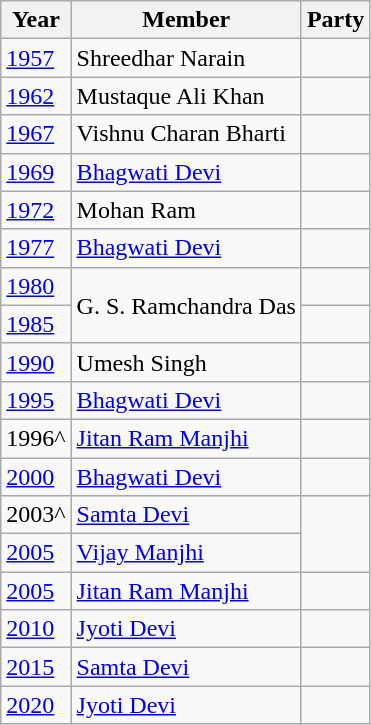<table class="wikitable sortable">
<tr>
<th>Year</th>
<th>Member</th>
<th colspan="2">Party</th>
</tr>
<tr>
<td><a href='#'>1957</a></td>
<td>Shreedhar Narain</td>
<td></td>
</tr>
<tr>
<td><a href='#'>1962</a></td>
<td>Mustaque Ali Khan</td>
<td></td>
</tr>
<tr>
<td><a href='#'>1967</a></td>
<td>Vishnu Charan Bharti</td>
<td></td>
</tr>
<tr>
<td><a href='#'>1969</a></td>
<td><a href='#'>Bhagwati Devi</a></td>
<td></td>
</tr>
<tr>
<td><a href='#'>1972</a></td>
<td>Mohan Ram</td>
<td></td>
</tr>
<tr>
<td><a href='#'>1977</a></td>
<td><a href='#'>Bhagwati Devi</a></td>
<td></td>
</tr>
<tr>
<td><a href='#'>1980</a></td>
<td rowspan="2">G. S. Ramchandra Das</td>
<td></td>
</tr>
<tr>
<td><a href='#'>1985</a></td>
<td></td>
</tr>
<tr>
<td><a href='#'>1990</a></td>
<td>Umesh Singh</td>
<td></td>
</tr>
<tr>
<td><a href='#'>1995</a></td>
<td><a href='#'>Bhagwati Devi</a></td>
<td></td>
</tr>
<tr>
<td>1996^</td>
<td><a href='#'>Jitan Ram Manjhi</a></td>
</tr>
<tr>
<td><a href='#'>2000</a></td>
<td><a href='#'>Bhagwati Devi</a></td>
<td></td>
</tr>
<tr>
<td>2003^</td>
<td><a href='#'>Samta Devi</a></td>
</tr>
<tr>
<td><a href='#'>2005</a></td>
<td><a href='#'>Vijay Manjhi</a></td>
</tr>
<tr>
<td><a href='#'>2005</a></td>
<td><a href='#'>Jitan Ram Manjhi</a></td>
<td></td>
</tr>
<tr>
<td><a href='#'>2010</a></td>
<td><a href='#'>Jyoti Devi</a></td>
</tr>
<tr>
<td><a href='#'>2015</a></td>
<td><a href='#'>Samta Devi</a></td>
<td></td>
</tr>
<tr>
<td><a href='#'>2020</a></td>
<td><a href='#'>Jyoti Devi</a></td>
<td></td>
</tr>
</table>
